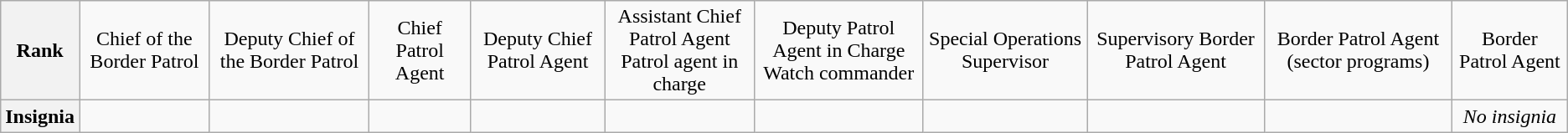<table class="wikitable">
<tr style="text-align:center;">
<th>Rank</th>
<td>Chief of the Border Patrol</td>
<td>Deputy Chief of the Border Patrol</td>
<td>Chief Patrol Agent</td>
<td>Deputy Chief Patrol Agent</td>
<td>Assistant Chief Patrol Agent<br>Patrol agent in charge</td>
<td>Deputy Patrol Agent in Charge<br>Watch commander</td>
<td>Special Operations Supervisor</td>
<td>Supervisory Border Patrol Agent</td>
<td>Border Patrol Agent (sector programs)</td>
<td>Border Patrol Agent</td>
</tr>
<tr style="text-align:center;">
<th>Insignia</th>
<td></td>
<td></td>
<td></td>
<td></td>
<td></td>
<td></td>
<td></td>
<td></td>
<td></td>
<td><em>No insignia</em></td>
</tr>
</table>
